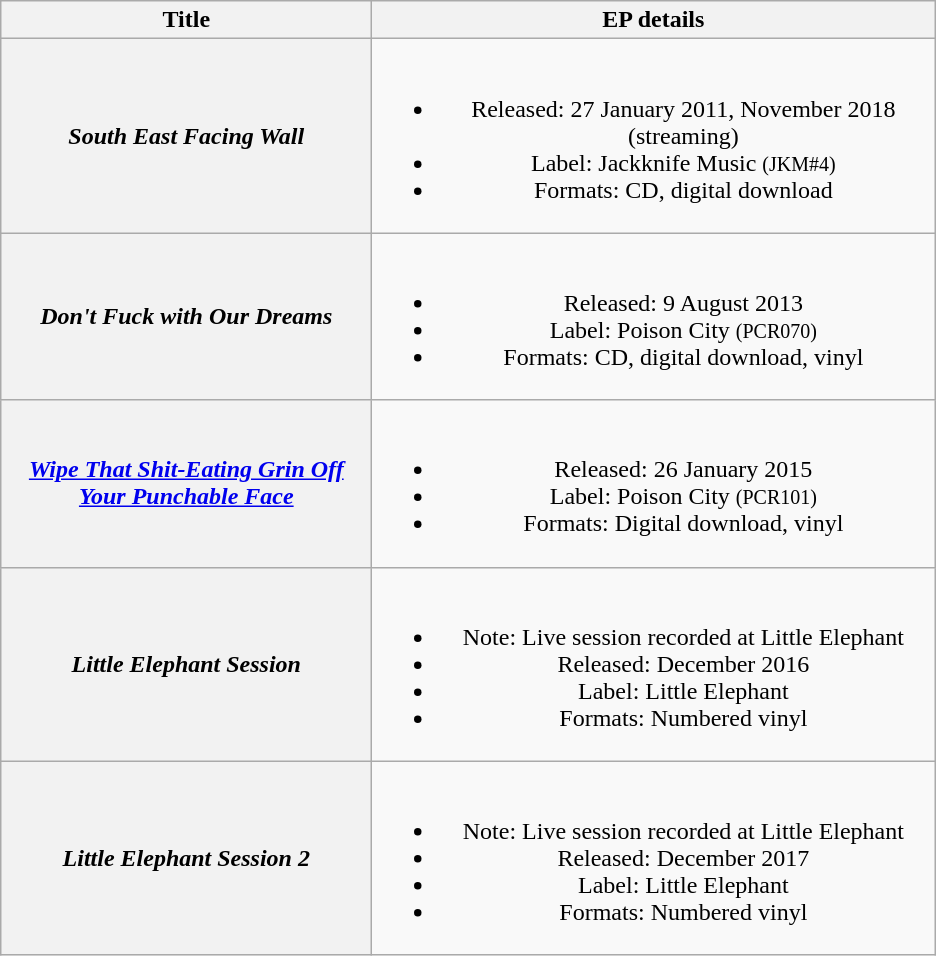<table class="wikitable plainrowheaders" style="text-align:center;">
<tr>
<th scope="col" style="width:15em;">Title</th>
<th scope="col" style="width:23em;">EP details</th>
</tr>
<tr>
<th scope="row"><em>South East Facing Wall</em></th>
<td><br><ul><li>Released: 27 January 2011, November 2018 (streaming)</li><li>Label: Jackknife Music <small>(JKM#4)</small></li><li>Formats: CD, digital download</li></ul></td>
</tr>
<tr>
<th scope="row"><em>Don't Fuck with Our Dreams</em></th>
<td><br><ul><li>Released: 9 August 2013</li><li>Label: Poison City <small>(PCR070)</small></li><li>Formats: CD, digital download, vinyl</li></ul></td>
</tr>
<tr>
<th scope="row"><em><a href='#'>Wipe That Shit-Eating Grin Off Your Punchable Face</a></em></th>
<td><br><ul><li>Released: 26 January 2015</li><li>Label: Poison City <small>(PCR101)</small></li><li>Formats: Digital download, vinyl</li></ul></td>
</tr>
<tr>
<th scope="row"><em>Little Elephant Session</em></th>
<td><br><ul><li>Note: Live session recorded at Little Elephant</li><li>Released: December 2016</li><li>Label: Little Elephant</li><li>Formats: Numbered vinyl</li></ul></td>
</tr>
<tr>
<th scope="row"><em>Little Elephant Session 2</em></th>
<td><br><ul><li>Note: Live session recorded at Little Elephant</li><li>Released: December 2017</li><li>Label: Little Elephant</li><li>Formats: Numbered vinyl</li></ul></td>
</tr>
</table>
